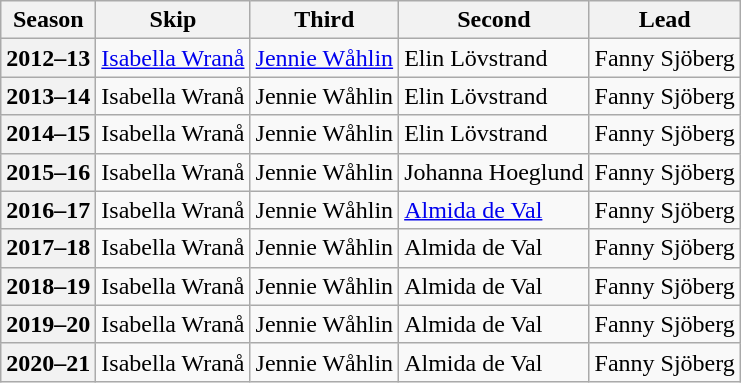<table class="wikitable">
<tr>
<th scope="col">Season</th>
<th scope="col">Skip</th>
<th scope="col">Third</th>
<th scope="col">Second</th>
<th scope="col">Lead</th>
</tr>
<tr>
<th scope="row">2012–13</th>
<td><a href='#'>Isabella Wranå</a></td>
<td><a href='#'>Jennie Wåhlin</a></td>
<td>Elin Lövstrand</td>
<td>Fanny Sjöberg</td>
</tr>
<tr>
<th scope="row">2013–14</th>
<td>Isabella Wranå</td>
<td>Jennie Wåhlin</td>
<td>Elin Lövstrand</td>
<td>Fanny Sjöberg</td>
</tr>
<tr>
<th scope="row">2014–15</th>
<td>Isabella Wranå</td>
<td>Jennie Wåhlin</td>
<td>Elin Lövstrand</td>
<td>Fanny Sjöberg</td>
</tr>
<tr>
<th scope="row">2015–16</th>
<td>Isabella Wranå</td>
<td>Jennie Wåhlin</td>
<td>Johanna Hoeglund</td>
<td>Fanny Sjöberg</td>
</tr>
<tr>
<th scope="row">2016–17</th>
<td>Isabella Wranå</td>
<td>Jennie Wåhlin</td>
<td><a href='#'>Almida de Val</a></td>
<td>Fanny Sjöberg</td>
</tr>
<tr>
<th scope="row">2017–18</th>
<td>Isabella Wranå</td>
<td>Jennie Wåhlin</td>
<td>Almida de Val</td>
<td>Fanny Sjöberg</td>
</tr>
<tr>
<th scope="row">2018–19</th>
<td>Isabella Wranå</td>
<td>Jennie Wåhlin</td>
<td>Almida de Val</td>
<td>Fanny Sjöberg</td>
</tr>
<tr>
<th scope="row">2019–20</th>
<td>Isabella Wranå</td>
<td>Jennie Wåhlin</td>
<td>Almida de Val</td>
<td>Fanny Sjöberg</td>
</tr>
<tr>
<th scope="row">2020–21</th>
<td>Isabella Wranå</td>
<td>Jennie Wåhlin</td>
<td>Almida de Val</td>
<td>Fanny Sjöberg</td>
</tr>
</table>
